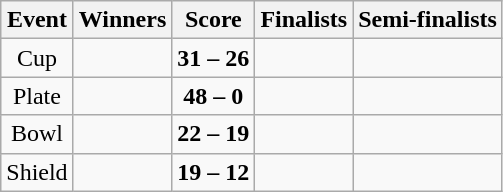<table class="wikitable" style="text-align: center">
<tr>
<th>Event</th>
<th>Winners</th>
<th>Score</th>
<th>Finalists</th>
<th>Semi-finalists</th>
</tr>
<tr>
<td>Cup</td>
<td align=left><strong></strong></td>
<td><strong>31 – 26</strong></td>
<td align=left></td>
<td align=left><br></td>
</tr>
<tr>
<td>Plate</td>
<td align=left><strong></strong></td>
<td><strong>48 – 0</strong></td>
<td align=left></td>
<td align=left><br></td>
</tr>
<tr>
<td>Bowl</td>
<td align=left><strong></strong></td>
<td><strong>22 – 19</strong></td>
<td align=left></td>
<td align=left><br></td>
</tr>
<tr>
<td>Shield</td>
<td align=left><strong></strong></td>
<td><strong>19 – 12</strong></td>
<td align=left></td>
<td align=left><br></td>
</tr>
</table>
